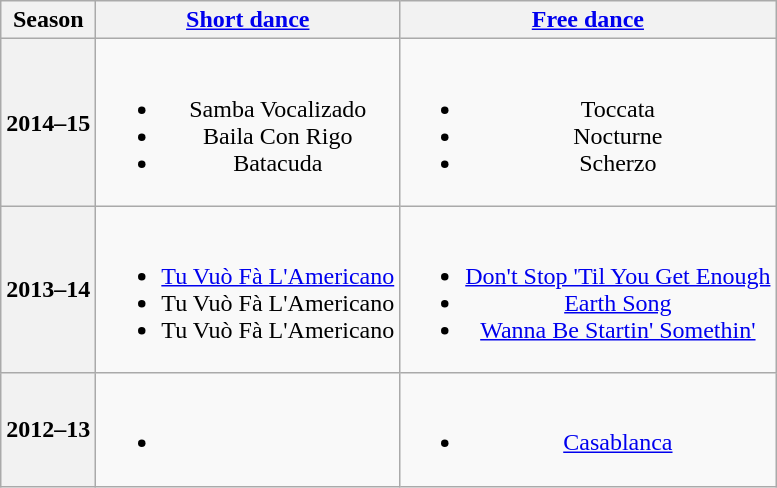<table class=wikitable style=text-align:center>
<tr>
<th>Season</th>
<th><a href='#'>Short dance</a></th>
<th><a href='#'>Free dance</a></th>
</tr>
<tr>
<th>2014–15 <br> </th>
<td><br><ul><li> Samba Vocalizado</li><li> Baila Con Rigo <br></li><li> Batacuda <br></li></ul></td>
<td><br><ul><li>Toccata <br></li><li>Nocturne <br></li><li>Scherzo <br></li></ul></td>
</tr>
<tr>
<th>2013–14 <br> </th>
<td><br><ul><li> <a href='#'>Tu Vuò Fà L'Americano</a> <br></li><li> Tu Vuò Fà L'Americano <br></li><li> Tu Vuò Fà L'Americano <br></li></ul></td>
<td><br><ul><li><a href='#'>Don't Stop 'Til You Get Enough</a> <br></li><li><a href='#'>Earth Song</a> <br></li><li><a href='#'>Wanna Be Startin' Somethin'</a> <br></li></ul></td>
</tr>
<tr>
<th>2012–13 <br> </th>
<td><br><ul><li></li></ul></td>
<td><br><ul><li><a href='#'>Casablanca</a> <br></li></ul></td>
</tr>
</table>
